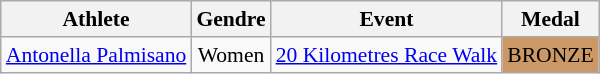<table class="wikitable" style="width:; font-size:90%; text-align:center;">
<tr>
<th>Athlete</th>
<th>Gendre</th>
<th>Event</th>
<th>Medal</th>
</tr>
<tr>
<td align=left><a href='#'>Antonella Palmisano</a></td>
<td>Women</td>
<td><a href='#'>20 Kilometres Race Walk</a></td>
<td bgcolor=cc9966>BRONZE</td>
</tr>
</table>
